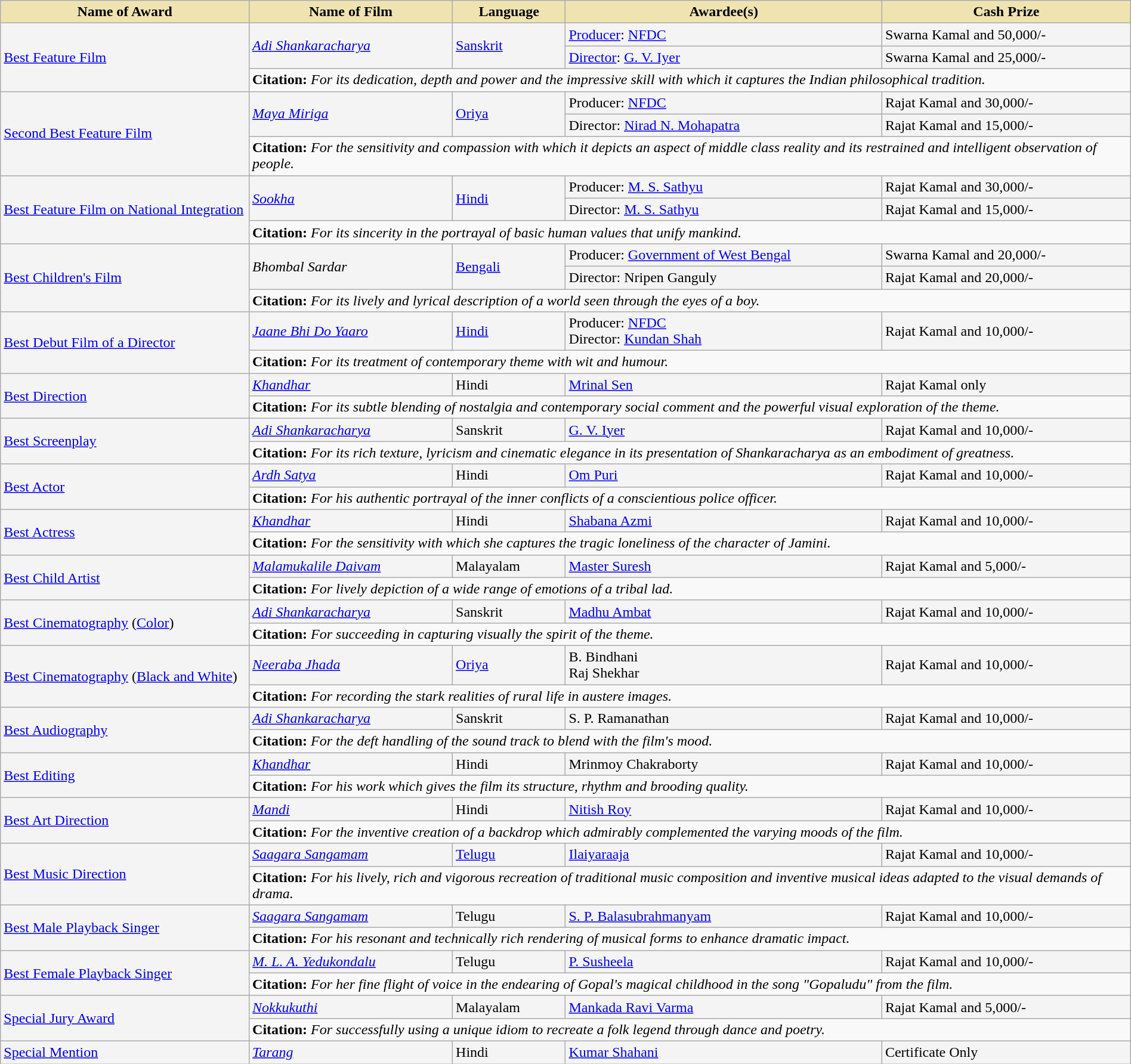<table class="wikitable" style="width:100%;">
<tr>
<th style="background-color:#EFE4B0;width:22%;">Name of Award</th>
<th style="background-color:#EFE4B0;width:18%;">Name of Film</th>
<th style="background-color:#EFE4B0;width:10%;">Language</th>
<th style="background-color:#EFE4B0;width:28%;">Awardee(s)</th>
<th style="background-color:#EFE4B0;width:22%;">Cash Prize</th>
</tr>
<tr style="background-color:#F4F4F4">
<td rowspan="3"><a href='#'>Best Feature Film</a></td>
<td rowspan="2"><em><a href='#'>Adi Shankaracharya</a></em></td>
<td rowspan="2"><a href='#'>Sanskrit</a></td>
<td><a href='#'>Producer</a>: <a href='#'>NFDC</a></td>
<td>Swarna Kamal and 50,000/-</td>
</tr>
<tr style="background-color:#F4F4F4">
<td><a href='#'>Director</a>: <a href='#'>G. V. Iyer</a></td>
<td>Swarna Kamal and 25,000/-</td>
</tr>
<tr style="background-color:#F9F9F9">
<td colspan="4"><strong>Citation:</strong> <em>For its dedication, depth and power and the impressive skill with which it captures the Indian philosophical tradition.</em></td>
</tr>
<tr style="background-color:#F4F4F4">
<td rowspan="3"><a href='#'>Second Best Feature Film</a></td>
<td rowspan="2"><em><a href='#'>Maya Miriga</a></em></td>
<td rowspan="2"><a href='#'>Oriya</a></td>
<td>Producer: <a href='#'>NFDC</a></td>
<td>Rajat Kamal and 30,000/-</td>
</tr>
<tr style="background-color:#F4F4F4">
<td>Director: <a href='#'>Nirad N. Mohapatra</a></td>
<td>Rajat Kamal and 15,000/-</td>
</tr>
<tr style="background-color:#F9F9F9">
<td colspan="4"><strong>Citation:</strong> <em>For the sensitivity and compassion with which it depicts an aspect of middle class reality and its restrained and intelligent observation of people.</em></td>
</tr>
<tr style="background-color:#F4F4F4">
<td rowspan="3"><a href='#'>Best Feature Film on National Integration</a></td>
<td rowspan="2"><em><a href='#'>Sookha</a></em></td>
<td rowspan="2"><a href='#'>Hindi</a></td>
<td>Producer: <a href='#'>M. S. Sathyu</a></td>
<td>Rajat Kamal and 30,000/-</td>
</tr>
<tr style="background-color:#F4F4F4">
<td>Director: <a href='#'>M. S. Sathyu</a></td>
<td>Rajat Kamal and 15,000/-</td>
</tr>
<tr style="background-color:#F9F9F9">
<td colspan="4"><strong>Citation:</strong> <em>For its sincerity in the portrayal of basic human values that unify mankind.</em></td>
</tr>
<tr style="background-color:#F4F4F4">
<td rowspan="3"><a href='#'>Best Children's Film</a></td>
<td rowspan="2"><em>Bhombal Sardar</em></td>
<td rowspan="2"><a href='#'>Bengali</a></td>
<td>Producer: <a href='#'>Government of West Bengal</a></td>
<td>Swarna Kamal and 20,000/-</td>
</tr>
<tr style="background-color:#F4F4F4">
<td>Director: Nripen Ganguly</td>
<td>Rajat Kamal and 20,000/-</td>
</tr>
<tr style="background-color:#F9F9F9">
<td colspan="4"><strong>Citation:</strong> <em>For its lively and lyrical description of a world seen through the eyes of a boy.</em></td>
</tr>
<tr style="background-color:#F4F4F4">
<td rowspan="2"><a href='#'>Best Debut Film of a Director</a></td>
<td><em><a href='#'>Jaane Bhi Do Yaaro</a></em></td>
<td><a href='#'>Hindi</a></td>
<td>Producer: <a href='#'>NFDC</a><br>Director: <a href='#'>Kundan Shah</a></td>
<td>Rajat Kamal and 10,000/-</td>
</tr>
<tr style="background-color:#F9F9F9">
<td colspan="4"><strong>Citation:</strong> <em>For its treatment of contemporary theme with wit and humour.</em></td>
</tr>
<tr style="background-color:#F4F4F4">
<td rowspan="2"><a href='#'>Best Direction</a></td>
<td><em><a href='#'>Khandhar</a></em></td>
<td>Hindi</td>
<td><a href='#'>Mrinal Sen</a></td>
<td>Rajat Kamal only</td>
</tr>
<tr style="background-color:#F9F9F9">
<td colspan="4"><strong>Citation:</strong> <em>For its subtle blending of nostalgia and contemporary social comment and the powerful visual exploration of the theme.</em></td>
</tr>
<tr style="background-color:#F4F4F4">
<td rowspan="2"><a href='#'>Best Screenplay</a></td>
<td><em><a href='#'>Adi Shankaracharya</a></em></td>
<td>Sanskrit</td>
<td><a href='#'>G. V. Iyer</a></td>
<td>Rajat Kamal and 10,000/-</td>
</tr>
<tr style="background-color:#F9F9F9">
<td colspan="4"><strong>Citation:</strong> <em>For its rich texture, lyricism and cinematic elegance in its presentation of Shankaracharya as an embodiment of greatness.</em></td>
</tr>
<tr style="background-color:#F4F4F4">
<td rowspan="2"><a href='#'>Best Actor</a></td>
<td><em><a href='#'>Ardh Satya</a></em></td>
<td>Hindi</td>
<td><a href='#'>Om Puri</a></td>
<td>Rajat Kamal and 10,000/-</td>
</tr>
<tr style="background-color:#F9F9F9">
<td colspan="4"><strong>Citation:</strong> <em>For his authentic portrayal of the inner conflicts of a conscientious police officer.</em></td>
</tr>
<tr style="background-color:#F4F4F4">
<td rowspan="2"><a href='#'>Best Actress</a></td>
<td><em><a href='#'>Khandhar</a></em></td>
<td>Hindi</td>
<td><a href='#'>Shabana Azmi</a></td>
<td>Rajat Kamal and 10,000/-</td>
</tr>
<tr style="background-color:#F9F9F9">
<td colspan="4"><strong>Citation:</strong> <em>For the sensitivity with which she captures the tragic loneliness of the character of Jamini.</em></td>
</tr>
<tr style="background-color:#F4F4F4">
<td rowspan="2"><a href='#'>Best Child Artist</a></td>
<td><em><a href='#'>Malamukalile Daivam</a></em></td>
<td>Malayalam</td>
<td><a href='#'>Master Suresh</a></td>
<td>Rajat Kamal and 5,000/-</td>
</tr>
<tr style="background-color:#F9F9F9">
<td colspan="4"><strong>Citation:</strong> <em>For lively depiction of a wide range of emotions of a tribal lad.</em></td>
</tr>
<tr style="background-color:#F4F4F4">
<td rowspan="2"><a href='#'>Best Cinematography</a> (<a href='#'>Color</a>)</td>
<td><em><a href='#'>Adi Shankaracharya</a></em></td>
<td>Sanskrit</td>
<td><a href='#'>Madhu Ambat</a></td>
<td>Rajat Kamal and 10,000/-</td>
</tr>
<tr style="background-color:#F9F9F9">
<td colspan="4"><strong>Citation:</strong> <em>For succeeding in capturing visually the spirit of the theme.</em></td>
</tr>
<tr style="background-color:#F4F4F4">
<td rowspan="2"><a href='#'>Best Cinematography</a> (<a href='#'>Black and White</a>)</td>
<td><em><a href='#'>Neeraba Jhada</a></em></td>
<td><a href='#'>Oriya</a></td>
<td>B. Bindhani<br>Raj Shekhar</td>
<td>Rajat Kamal and 10,000/-</td>
</tr>
<tr style="background-color:#F9F9F9">
<td colspan="4"><strong>Citation:</strong> <em>For recording the stark realities of rural life in austere images.</em></td>
</tr>
<tr style="background-color:#F4F4F4">
<td rowspan="2"><a href='#'>Best Audiography</a></td>
<td><em><a href='#'>Adi Shankaracharya</a></em></td>
<td>Sanskrit</td>
<td>S. P. Ramanathan</td>
<td>Rajat Kamal and 10,000/-</td>
</tr>
<tr style="background-color:#F9F9F9">
<td colspan="4"><strong>Citation:</strong> <em>For the deft handling of the sound track to blend with the film's mood.</em></td>
</tr>
<tr style="background-color:#F4F4F4">
<td rowspan="2"><a href='#'>Best Editing</a></td>
<td><em><a href='#'>Khandhar</a></em></td>
<td>Hindi</td>
<td>Mrinmoy Chakraborty</td>
<td>Rajat Kamal and 10,000/-</td>
</tr>
<tr style="background-color:#F9F9F9">
<td colspan="4"><strong>Citation:</strong> <em>For his work which gives the film its structure, rhythm and brooding quality.</em></td>
</tr>
<tr style="background-color:#F4F4F4">
<td rowspan="2"><a href='#'>Best Art Direction</a></td>
<td><em><a href='#'>Mandi</a></em></td>
<td>Hindi</td>
<td><a href='#'>Nitish Roy</a></td>
<td>Rajat Kamal and 10,000/-</td>
</tr>
<tr style="background-color:#F9F9F9">
<td colspan="4"><strong>Citation:</strong> <em>For the inventive creation of a backdrop which admirably complemented the varying moods of the film.</em></td>
</tr>
<tr style="background-color:#F4F4F4">
<td rowspan="2"><a href='#'>Best Music Direction</a></td>
<td><em><a href='#'>Saagara Sangamam</a></em></td>
<td><a href='#'>Telugu</a></td>
<td><a href='#'>Ilaiyaraaja</a></td>
<td>Rajat Kamal and 10,000/-</td>
</tr>
<tr style="background-color:#F9F9F9">
<td colspan="4"><strong>Citation:</strong> <em>For his lively, rich and vigorous recreation of traditional music composition and inventive musical ideas adapted to the visual demands of drama.</em></td>
</tr>
<tr style="background-color:#F4F4F4">
<td rowspan="2"><a href='#'>Best Male Playback Singer</a></td>
<td><em><a href='#'>Saagara Sangamam</a></em></td>
<td>Telugu</td>
<td><a href='#'>S. P. Balasubrahmanyam</a></td>
<td>Rajat Kamal and 10,000/-</td>
</tr>
<tr style="background-color:#F9F9F9">
<td colspan="4"><strong>Citation:</strong> <em>For his resonant and technically rich rendering of musical forms to enhance dramatic impact.</em></td>
</tr>
<tr style="background-color:#F4F4F4">
<td rowspan="2"><a href='#'>Best Female Playback Singer</a></td>
<td><em><a href='#'>M. L. A. Yedukondalu</a></em><br></td>
<td>Telugu</td>
<td><a href='#'>P. Susheela</a></td>
<td>Rajat Kamal and 10,000/-</td>
</tr>
<tr style="background-color:#F9F9F9">
<td colspan="4"><strong>Citation:</strong> <em>For her fine flight of voice in the endearing of Gopal's magical childhood in the song "Gopaludu" from the film.</em></td>
</tr>
<tr style="background-color:#F4F4F4">
<td rowspan="2"><a href='#'>Special Jury Award</a></td>
<td><em><a href='#'>Nokkukuthi</a></em></td>
<td>Malayalam</td>
<td><a href='#'>Mankada Ravi Varma</a></td>
<td>Rajat Kamal and 5,000/-</td>
</tr>
<tr style="background-color:#F9F9F9">
<td colspan="4"><strong>Citation:</strong> <em>For successfully using a unique idiom to recreate a folk legend through dance and poetry.</em></td>
</tr>
<tr style="background-color:#F4F4F4">
<td><a href='#'>Special Mention</a></td>
<td><em><a href='#'>Tarang</a></em></td>
<td>Hindi</td>
<td><a href='#'>Kumar Shahani</a></td>
<td>Certificate Only</td>
</tr>
</table>
